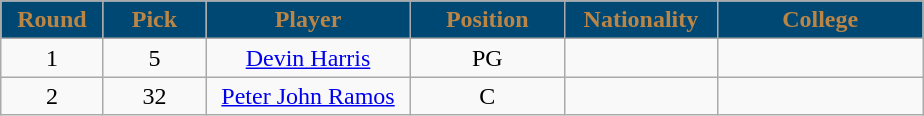<table class="wikitable sortable sortable">
<tr>
<th style="background:#004874; color:#BA8545" width="10%">Round</th>
<th style="background:#004874; color:#BA8545" width="10%">Pick</th>
<th style="background:#004874; color:#BA8545" width="20%">Player</th>
<th style="background:#004874; color:#BA8545" width="15%">Position</th>
<th style="background:#004874; color:#BA8545" width="15%">Nationality</th>
<th style="background:#004874; color:#BA8545" width="20%">College</th>
</tr>
<tr style="text-align: center">
<td>1</td>
<td>5</td>
<td><a href='#'>Devin Harris</a></td>
<td>PG</td>
<td></td>
<td></td>
</tr>
<tr style="text-align: center">
<td>2</td>
<td>32</td>
<td><a href='#'>Peter John Ramos</a></td>
<td>C</td>
<td></td>
<td></td>
</tr>
</table>
